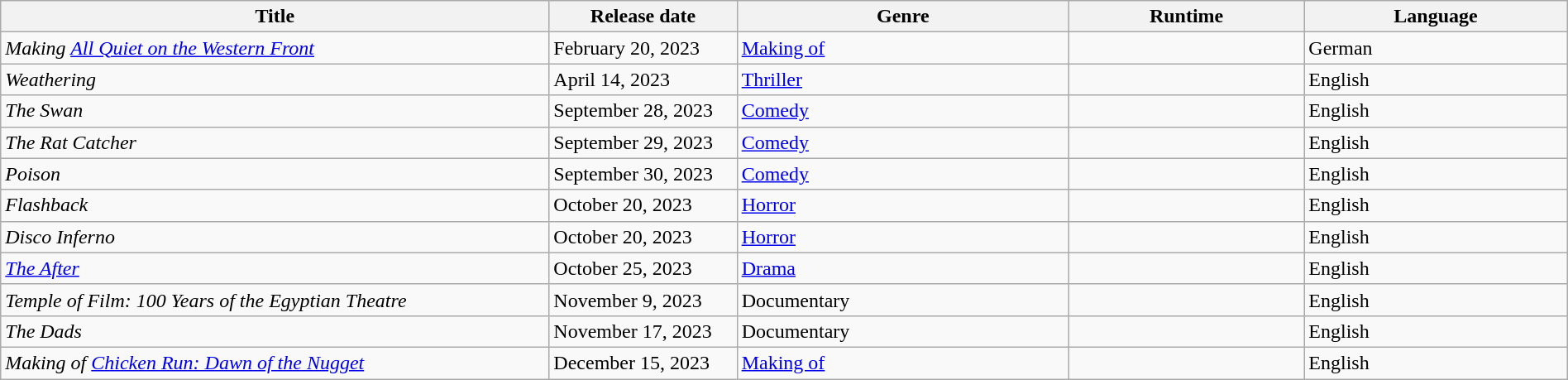<table class="wikitable sortable" style="width:100%">
<tr>
<th style="width:35%;">Title</th>
<th scope="col" style="width:12%;">Release date</th>
<th>Genre</th>
<th>Runtime</th>
<th>Language</th>
</tr>
<tr>
<td><em>Making <a href='#'>All Quiet on the Western Front</a></em></td>
<td>February 20, 2023</td>
<td><a href='#'>Making of</a></td>
<td></td>
<td>German</td>
</tr>
<tr>
<td><em>Weathering</em></td>
<td>April 14, 2023</td>
<td><a href='#'>Thriller</a></td>
<td></td>
<td>English</td>
</tr>
<tr>
<td><em>The Swan</em></td>
<td>September 28, 2023</td>
<td><a href='#'>Comedy</a></td>
<td></td>
<td>English</td>
</tr>
<tr>
<td><em>The Rat Catcher</em></td>
<td>September 29, 2023</td>
<td><a href='#'>Comedy</a></td>
<td></td>
<td>English</td>
</tr>
<tr>
<td><em>Poison</em></td>
<td>September 30, 2023</td>
<td><a href='#'>Comedy</a></td>
<td></td>
<td>English</td>
</tr>
<tr>
<td><em>Flashback</em></td>
<td>October 20, 2023</td>
<td><a href='#'>Horror</a></td>
<td></td>
<td>English</td>
</tr>
<tr>
<td><em>Disco Inferno</em></td>
<td>October 20, 2023</td>
<td><a href='#'>Horror</a></td>
<td></td>
<td>English</td>
</tr>
<tr>
<td><em><a href='#'>The After</a></em></td>
<td>October 25, 2023</td>
<td><a href='#'>Drama</a></td>
<td></td>
<td>English</td>
</tr>
<tr>
<td><em>Temple of Film: 100 Years of the Egyptian Theatre</em></td>
<td>November 9, 2023</td>
<td>Documentary</td>
<td></td>
<td>English</td>
</tr>
<tr>
<td><em>The Dads</em></td>
<td>November 17, 2023</td>
<td>Documentary</td>
<td></td>
<td>English</td>
</tr>
<tr>
<td><em>Making of <a href='#'>Chicken Run: Dawn of the Nugget</a></em></td>
<td>December 15, 2023</td>
<td><a href='#'>Making of</a></td>
<td></td>
<td>English</td>
</tr>
</table>
